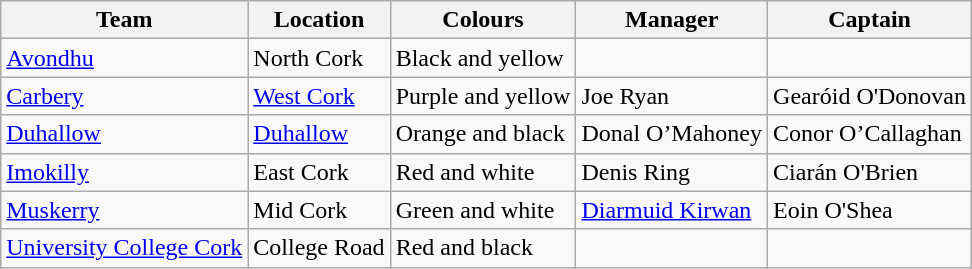<table class="wikitable sortable">
<tr>
<th>Team</th>
<th>Location</th>
<th>Colours</th>
<th>Manager</th>
<th>Captain</th>
</tr>
<tr>
<td><a href='#'>Avondhu</a></td>
<td>North Cork</td>
<td>Black and yellow</td>
<td></td>
<td></td>
</tr>
<tr>
<td><a href='#'>Carbery</a></td>
<td><a href='#'>West Cork</a></td>
<td>Purple and yellow</td>
<td>Joe Ryan</td>
<td>Gearóid O'Donovan</td>
</tr>
<tr>
<td><a href='#'>Duhallow</a></td>
<td><a href='#'>Duhallow</a></td>
<td>Orange and black</td>
<td>Donal O’Mahoney</td>
<td>Conor O’Callaghan</td>
</tr>
<tr>
<td><a href='#'>Imokilly</a></td>
<td>East Cork</td>
<td>Red and white</td>
<td>Denis Ring</td>
<td>Ciarán O'Brien</td>
</tr>
<tr>
<td><a href='#'>Muskerry</a></td>
<td>Mid Cork</td>
<td>Green and white</td>
<td><a href='#'>Diarmuid Kirwan</a></td>
<td>Eoin O'Shea</td>
</tr>
<tr>
<td><a href='#'>University College Cork</a></td>
<td>College Road</td>
<td>Red and black</td>
<td></td>
<td></td>
</tr>
</table>
